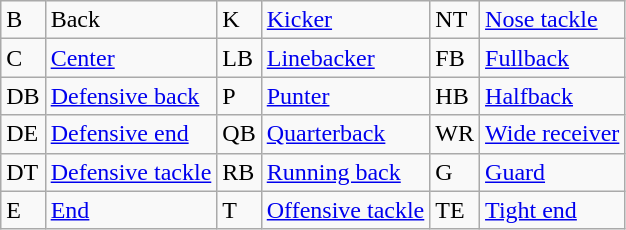<table class="wikitable">
<tr>
<td>B</td>
<td>Back</td>
<td>K</td>
<td><a href='#'>Kicker</a></td>
<td>NT</td>
<td><a href='#'>Nose tackle</a></td>
</tr>
<tr>
<td>C</td>
<td><a href='#'>Center</a></td>
<td>LB</td>
<td><a href='#'>Linebacker</a></td>
<td>FB</td>
<td><a href='#'>Fullback</a></td>
</tr>
<tr>
<td>DB</td>
<td><a href='#'>Defensive back</a></td>
<td>P</td>
<td><a href='#'>Punter</a></td>
<td>HB</td>
<td><a href='#'>Halfback</a></td>
</tr>
<tr>
<td>DE</td>
<td><a href='#'>Defensive end</a></td>
<td>QB</td>
<td><a href='#'>Quarterback</a></td>
<td>WR</td>
<td><a href='#'>Wide receiver</a></td>
</tr>
<tr>
<td>DT</td>
<td><a href='#'>Defensive tackle</a></td>
<td>RB</td>
<td><a href='#'>Running back</a></td>
<td>G</td>
<td><a href='#'>Guard</a></td>
</tr>
<tr>
<td>E</td>
<td><a href='#'>End</a></td>
<td>T</td>
<td><a href='#'>Offensive tackle</a></td>
<td>TE</td>
<td><a href='#'>Tight end</a></td>
</tr>
</table>
